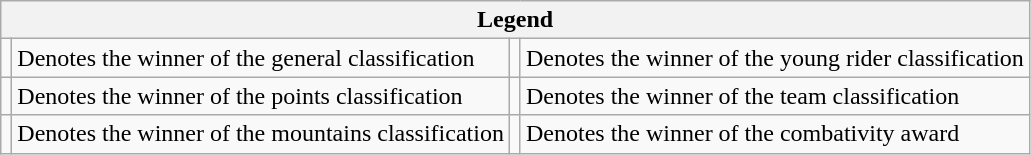<table class="wikitable">
<tr>
<th colspan="4">Legend</th>
</tr>
<tr>
<td></td>
<td>Denotes the winner of the general classification</td>
<td></td>
<td>Denotes the winner of the young rider classification</td>
</tr>
<tr>
<td></td>
<td>Denotes the winner of the points classification</td>
<td></td>
<td>Denotes the winner of the team classification</td>
</tr>
<tr>
<td></td>
<td>Denotes the winner of the mountains classification</td>
<td></td>
<td>Denotes the winner of the combativity award</td>
</tr>
</table>
